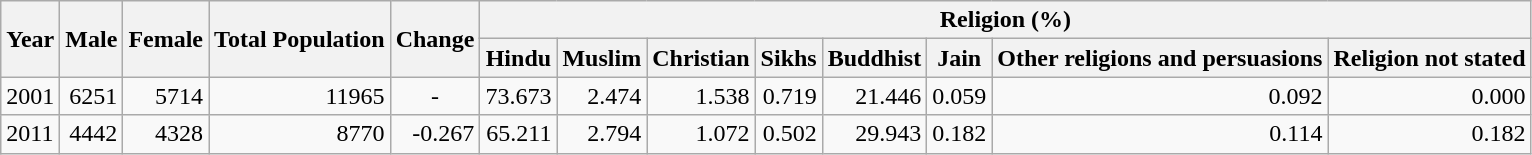<table class="wikitable">
<tr>
<th rowspan="2">Year</th>
<th rowspan="2">Male</th>
<th rowspan="2">Female</th>
<th rowspan="2">Total Population</th>
<th rowspan="2">Change</th>
<th colspan="8">Religion (%)</th>
</tr>
<tr>
<th>Hindu</th>
<th>Muslim</th>
<th>Christian</th>
<th>Sikhs</th>
<th>Buddhist</th>
<th>Jain</th>
<th>Other religions and persuasions</th>
<th>Religion not stated</th>
</tr>
<tr>
<td>2001</td>
<td style="text-align:right;">6251</td>
<td style="text-align:right;">5714</td>
<td style="text-align:right;">11965</td>
<td style="text-align:center;">-</td>
<td style="text-align:right;">73.673</td>
<td style="text-align:right;">2.474</td>
<td style="text-align:right;">1.538</td>
<td style="text-align:right;">0.719</td>
<td style="text-align:right;">21.446</td>
<td style="text-align:right;">0.059</td>
<td style="text-align:right;">0.092</td>
<td style="text-align:right;">0.000</td>
</tr>
<tr>
<td>2011</td>
<td style="text-align:right;">4442</td>
<td style="text-align:right;">4328</td>
<td style="text-align:right;">8770</td>
<td style="text-align:right;">-0.267</td>
<td style="text-align:right;">65.211</td>
<td style="text-align:right;">2.794</td>
<td style="text-align:right;">1.072</td>
<td style="text-align:right;">0.502</td>
<td style="text-align:right;">29.943</td>
<td style="text-align:right;">0.182</td>
<td style="text-align:right;">0.114</td>
<td style="text-align:right;">0.182</td>
</tr>
</table>
